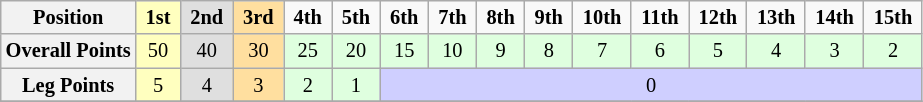<table class="wikitable" style="font-size:85%; text-align:center">
<tr>
<th>Position</th>
<td style="background:#ffffbf;"> <strong>1st</strong> </td>
<td style="background:#dfdfdf;"> <strong>2nd</strong> </td>
<td style="background:#ffdf9f;"> <strong>3rd</strong> </td>
<td> <strong>4th</strong> </td>
<td> <strong>5th</strong> </td>
<td> <strong>6th</strong> </td>
<td> <strong>7th</strong> </td>
<td> <strong>8th</strong> </td>
<td> <strong>9th</strong> </td>
<td> <strong>10th</strong> </td>
<td> <strong>11th</strong> </td>
<td> <strong>12th</strong> </td>
<td> <strong>13th</strong> </td>
<td> <strong>14th</strong> </td>
<td> <strong>15th</strong> </td>
</tr>
<tr>
<th>Overall Points</th>
<td style="background:#ffffbf;">50</td>
<td style="background:#dfdfdf;">40</td>
<td style="background:#ffdf9f;">30</td>
<td style="background:#dfffdf;">25</td>
<td style="background:#dfffdf;">20</td>
<td style="background:#dfffdf;">15</td>
<td style="background:#dfffdf;">10</td>
<td style="background:#dfffdf;">9</td>
<td style="background:#dfffdf;">8</td>
<td style="background:#dfffdf;">7</td>
<td style="background:#dfffdf;">6</td>
<td style="background:#dfffdf;">5</td>
<td style="background:#dfffdf;">4</td>
<td style="background:#dfffdf;">3</td>
<td style="background:#dfffdf;">2</td>
</tr>
<tr>
<th>Leg Points</th>
<td style="background:#ffffbf;">5</td>
<td style="background:#dfdfdf;">4</td>
<td style="background:#ffdf9f;">3</td>
<td style="background:#dfffdf;">2</td>
<td style="background:#dfffdf;">1</td>
<td style="background:#cfcfff;" colspan=10>0</td>
</tr>
<tr>
</tr>
</table>
